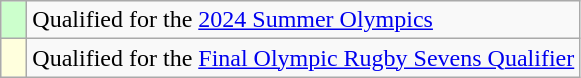<table class="wikitable" style="text-align: left;">
<tr>
<td width=10px bgcolor=#ccffcc></td>
<td>Qualified for the <a href='#'>2024 Summer Olympics</a></td>
</tr>
<tr>
<td width=10px bgcolor=#ffffdd></td>
<td>Qualified for the <a href='#'>Final Olympic Rugby Sevens Qualifier</a></td>
</tr>
</table>
